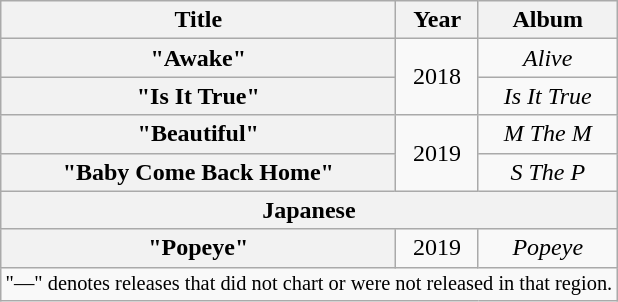<table class="wikitable plainrowheaders" style="text-align:center;">
<tr>
<th scope="col" style="width:16em;">Title</th>
<th scope="col">Year</th>
<th scope="col">Album</th>
</tr>
<tr>
<th scope="row">"Awake"</th>
<td rowspan="2">2018</td>
<td><em>Alive</em></td>
</tr>
<tr>
<th scope="row">"Is It True"</th>
<td><em>Is It True</em></td>
</tr>
<tr>
<th scope="row">"Beautiful"</th>
<td rowspan="2">2019</td>
<td><em>M The M</em></td>
</tr>
<tr>
<th scope="row">"Baby Come Back Home"</th>
<td><em>S The P</em></td>
</tr>
<tr>
<th colspan="3">Japanese</th>
</tr>
<tr>
<th scope="row">"Popeye"</th>
<td>2019</td>
<td><em>Popeye</em></td>
</tr>
<tr>
<td colspan="4" style="font-size:85%;">"—" denotes releases that did not chart or were not released in that region.</td>
</tr>
</table>
